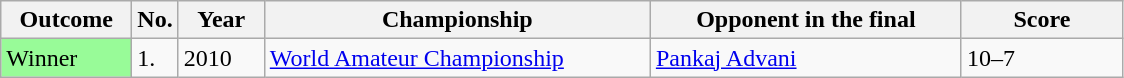<table class="sortable wikitable">
<tr>
<th width="80">Outcome</th>
<th width="20">No.</th>
<th width="50">Year</th>
<th width="250">Championship</th>
<th width="200">Opponent in the final</th>
<th width="100">Score</th>
</tr>
<tr>
<td style="background:#98fb98;">Winner</td>
<td>1.</td>
<td>2010</td>
<td><a href='#'>World Amateur Championship</a></td>
<td> <a href='#'>Pankaj Advani</a></td>
<td>10–7</td>
</tr>
</table>
